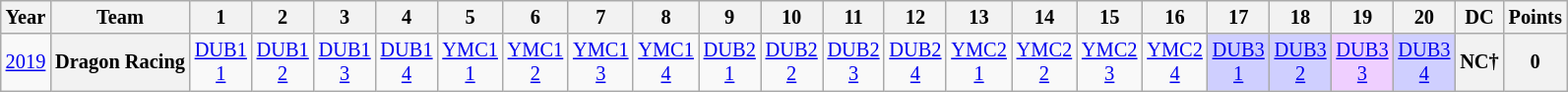<table class="wikitable" style="text-align:center; font-size:85%;">
<tr>
<th>Year</th>
<th>Team</th>
<th>1</th>
<th>2</th>
<th>3</th>
<th>4</th>
<th>5</th>
<th>6</th>
<th>7</th>
<th>8</th>
<th>9</th>
<th>10</th>
<th>11</th>
<th>12</th>
<th>13</th>
<th>14</th>
<th>15</th>
<th>16</th>
<th>17</th>
<th>18</th>
<th>19</th>
<th>20</th>
<th>DC</th>
<th>Points</th>
</tr>
<tr>
<td><a href='#'>2019</a></td>
<th>Dragon Racing</th>
<td><a href='#'>DUB1<br>1</a></td>
<td><a href='#'>DUB1<br>2</a></td>
<td><a href='#'>DUB1<br>3</a></td>
<td><a href='#'>DUB1<br>4</a></td>
<td><a href='#'>YMC1<br>1</a></td>
<td><a href='#'>YMC1<br>2</a></td>
<td><a href='#'>YMC1<br>3</a></td>
<td><a href='#'>YMC1<br>4</a></td>
<td><a href='#'>DUB2<br>1</a></td>
<td><a href='#'>DUB2<br>2</a></td>
<td><a href='#'>DUB2<br>3</a></td>
<td><a href='#'>DUB2<br>4</a></td>
<td><a href='#'>YMC2<br>1</a></td>
<td><a href='#'>YMC2<br>2</a></td>
<td><a href='#'>YMC2<br>3</a></td>
<td><a href='#'>YMC2<br>4</a></td>
<td style="background:#CFCFFF;"><a href='#'>DUB3<br>1</a><br></td>
<td style="background:#CFCFFF;"><a href='#'>DUB3<br>2</a><br></td>
<td style="background:#EFCFFF;"><a href='#'>DUB3<br>3</a><br></td>
<td style="background:#CFCFFF;"><a href='#'>DUB3<br>4</a><br></td>
<th>NC†</th>
<th>0</th>
</tr>
</table>
